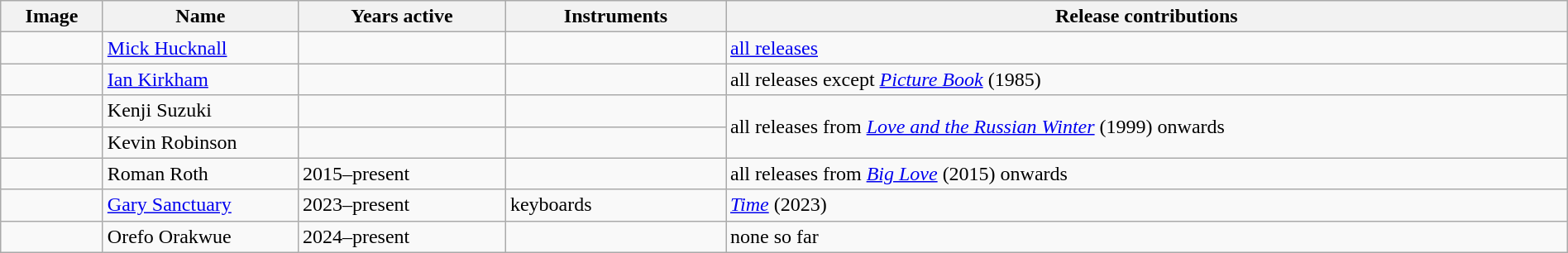<table class="wikitable" width="100%" border="1">
<tr>
<th width="75">Image</th>
<th width="150">Name</th>
<th width="160">Years active</th>
<th width="170">Instruments</th>
<th>Release contributions</th>
</tr>
<tr>
<td></td>
<td><a href='#'>Mick Hucknall</a></td>
<td></td>
<td></td>
<td><a href='#'>all releases</a></td>
</tr>
<tr>
<td></td>
<td><a href='#'>Ian Kirkham</a></td>
<td></td>
<td></td>
<td>all releases except <em><a href='#'>Picture Book</a></em> (1985)</td>
</tr>
<tr>
<td></td>
<td>Kenji Suzuki</td>
<td></td>
<td></td>
<td rowspan="2">all releases from <em><a href='#'>Love and the Russian Winter</a></em> (1999) onwards</td>
</tr>
<tr>
<td></td>
<td>Kevin Robinson</td>
<td></td>
<td></td>
</tr>
<tr>
<td></td>
<td>Roman Roth</td>
<td>2015–present</td>
<td></td>
<td>all releases from <em><a href='#'>Big Love</a></em> (2015) onwards</td>
</tr>
<tr>
<td></td>
<td><a href='#'>Gary Sanctuary</a></td>
<td>2023–present</td>
<td>keyboards</td>
<td><em><a href='#'>Time</a></em> (2023)</td>
</tr>
<tr>
<td></td>
<td>Orefo Orakwue</td>
<td>2024–present</td>
<td></td>
<td>none so far</td>
</tr>
</table>
